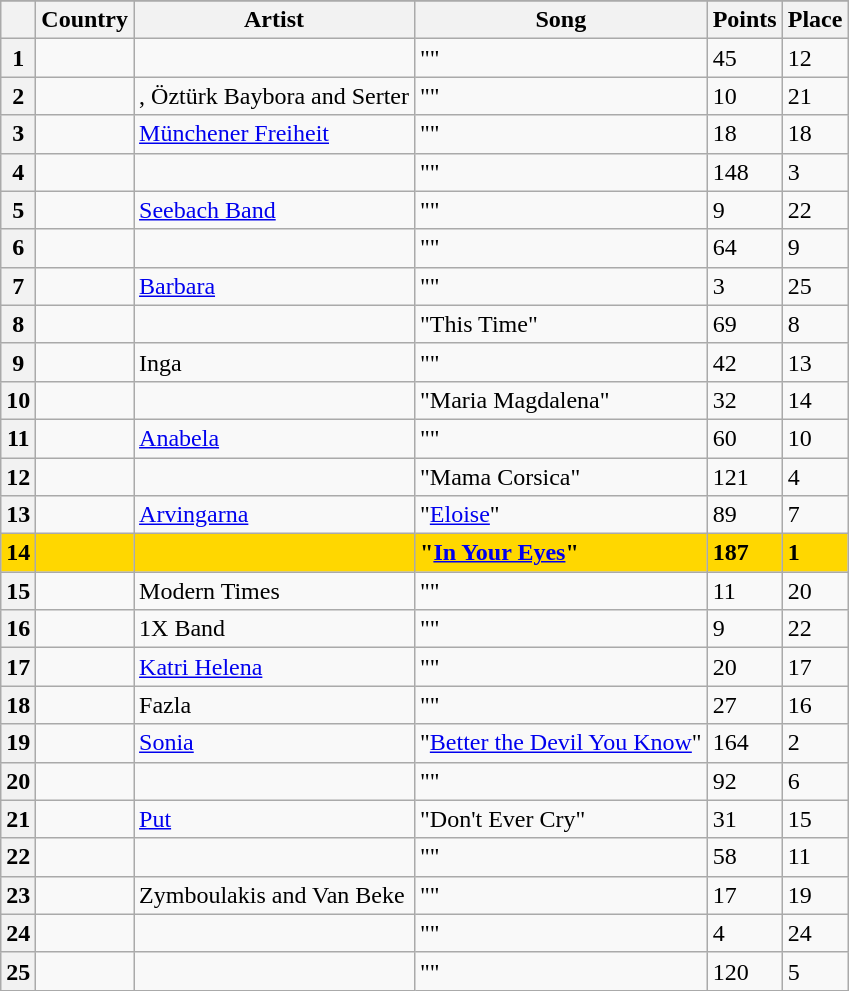<table class="sortable wikitable plainrowheaders">
<tr>
</tr>
<tr>
<th scope="col"></th>
<th scope="col">Country</th>
<th scope="col">Artist</th>
<th scope="col">Song</th>
<th scope="col">Points</th>
<th scope="col">Place</th>
</tr>
<tr>
<th scope="row" style="text-align:center;">1</th>
<td></td>
<td></td>
<td>""</td>
<td>45</td>
<td>12</td>
</tr>
<tr>
<th scope="row" style="text-align:center;">2</th>
<td></td>
<td>, Öztürk Baybora and Serter</td>
<td>""</td>
<td>10</td>
<td>21</td>
</tr>
<tr>
<th scope="row" style="text-align:center;">3</th>
<td></td>
<td><a href='#'>Münchener Freiheit</a></td>
<td>""</td>
<td>18</td>
<td>18</td>
</tr>
<tr>
<th scope="row" style="text-align:center;">4</th>
<td></td>
<td></td>
<td>""</td>
<td>148</td>
<td>3</td>
</tr>
<tr>
<th scope="row" style="text-align:center;">5</th>
<td></td>
<td><a href='#'>Seebach Band</a></td>
<td>""</td>
<td>9</td>
<td>22</td>
</tr>
<tr>
<th scope="row" style="text-align:center;">6</th>
<td></td>
<td></td>
<td>""</td>
<td>64</td>
<td>9</td>
</tr>
<tr>
<th scope="row" style="text-align:center;">7</th>
<td></td>
<td><a href='#'>Barbara</a></td>
<td>""</td>
<td>3</td>
<td>25</td>
</tr>
<tr>
<th scope="row" style="text-align:center;">8</th>
<td></td>
<td></td>
<td>"This Time"</td>
<td>69</td>
<td>8</td>
</tr>
<tr>
<th scope="row" style="text-align:center;">9</th>
<td></td>
<td>Inga</td>
<td>""</td>
<td>42</td>
<td>13</td>
</tr>
<tr>
<th scope="row" style="text-align:center;">10</th>
<td></td>
<td></td>
<td>"Maria Magdalena"</td>
<td>32</td>
<td>14</td>
</tr>
<tr>
<th scope="row" style="text-align:center;">11</th>
<td></td>
<td><a href='#'>Anabela</a></td>
<td>""</td>
<td>60</td>
<td>10</td>
</tr>
<tr>
<th scope="row" style="text-align:center;">12</th>
<td></td>
<td></td>
<td>"Mama Corsica"</td>
<td>121</td>
<td>4</td>
</tr>
<tr>
<th scope="row" style="text-align:center;">13</th>
<td></td>
<td><a href='#'>Arvingarna</a></td>
<td>"<a href='#'>Eloise</a>"</td>
<td>89</td>
<td>7</td>
</tr>
<tr style="font-weight:bold; background:gold;">
<th scope="row" style="text-align:center; font-weight:bold; background:gold;">14</th>
<td></td>
<td></td>
<td>"<a href='#'>In Your Eyes</a>"</td>
<td>187</td>
<td>1</td>
</tr>
<tr>
<th scope="row" style="text-align:center;">15</th>
<td></td>
<td>Modern Times</td>
<td>""</td>
<td>11</td>
<td>20</td>
</tr>
<tr>
<th scope="row" style="text-align:center;">16</th>
<td></td>
<td>1X Band</td>
<td>""</td>
<td>9</td>
<td>22</td>
</tr>
<tr>
<th scope="row" style="text-align:center;">17</th>
<td></td>
<td><a href='#'>Katri Helena</a></td>
<td>""</td>
<td>20</td>
<td>17</td>
</tr>
<tr>
<th scope="row" style="text-align:center;">18</th>
<td></td>
<td>Fazla</td>
<td>""</td>
<td>27</td>
<td>16</td>
</tr>
<tr>
<th scope="row" style="text-align:center;">19</th>
<td></td>
<td><a href='#'>Sonia</a></td>
<td>"<a href='#'>Better the Devil You Know</a>"</td>
<td>164</td>
<td>2</td>
</tr>
<tr>
<th scope="row" style="text-align:center;">20</th>
<td></td>
<td></td>
<td>""</td>
<td>92</td>
<td>6</td>
</tr>
<tr>
<th scope="row" style="text-align:center;">21</th>
<td></td>
<td><a href='#'>Put</a></td>
<td>"Don't Ever Cry"</td>
<td>31</td>
<td>15</td>
</tr>
<tr>
<th scope="row" style="text-align:center;">22</th>
<td></td>
<td></td>
<td>""</td>
<td>58</td>
<td>11</td>
</tr>
<tr>
<th scope="row" style="text-align:center;">23</th>
<td></td>
<td>Zymboulakis and Van Beke</td>
<td>""</td>
<td>17</td>
<td>19</td>
</tr>
<tr>
<th scope="row" style="text-align:center;">24</th>
<td></td>
<td></td>
<td>""</td>
<td>4</td>
<td>24</td>
</tr>
<tr>
<th scope="row" style="text-align:center;">25</th>
<td></td>
<td></td>
<td>""</td>
<td>120</td>
<td>5</td>
</tr>
</table>
